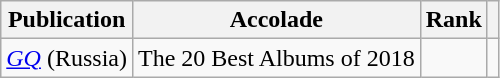<table class="sortable wikitable">
<tr>
<th>Publication</th>
<th>Accolade</th>
<th>Rank</th>
<th class="unsortable"></th>
</tr>
<tr>
<td><em><a href='#'>GQ</a></em> (Russia)</td>
<td>The 20 Best Albums of 2018</td>
<td></td>
<td></td>
</tr>
</table>
